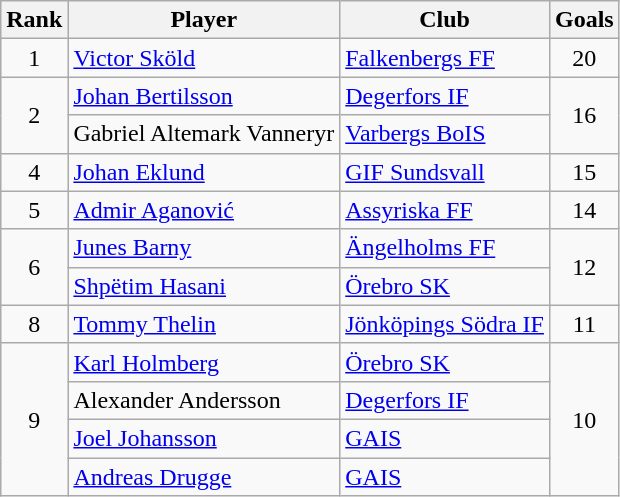<table class="wikitable" style="text-align:center">
<tr>
<th>Rank</th>
<th>Player</th>
<th>Club</th>
<th>Goals</th>
</tr>
<tr>
<td>1</td>
<td align="left"> <a href='#'>Victor Sköld</a></td>
<td align="left"><a href='#'>Falkenbergs FF</a></td>
<td>20</td>
</tr>
<tr>
<td rowspan="2">2</td>
<td align="left"> <a href='#'>Johan Bertilsson</a></td>
<td align="left"><a href='#'>Degerfors IF</a></td>
<td rowspan="2">16</td>
</tr>
<tr>
<td align="left"> Gabriel Altemark Vanneryr</td>
<td align="left"><a href='#'>Varbergs BoIS</a></td>
</tr>
<tr>
<td>4</td>
<td align="left"> <a href='#'>Johan Eklund</a></td>
<td align="left"><a href='#'>GIF Sundsvall</a></td>
<td>15</td>
</tr>
<tr>
<td>5</td>
<td align="left"> <a href='#'>Admir Aganović</a></td>
<td align="left"><a href='#'>Assyriska FF</a></td>
<td>14</td>
</tr>
<tr>
<td rowspan="2">6</td>
<td align="left"> <a href='#'>Junes Barny</a></td>
<td align="left"><a href='#'>Ängelholms FF</a></td>
<td rowspan="2">12</td>
</tr>
<tr>
<td align="left"> <a href='#'>Shpëtim Hasani</a></td>
<td align="left"><a href='#'>Örebro SK</a></td>
</tr>
<tr>
<td>8</td>
<td align="left"> <a href='#'>Tommy Thelin</a></td>
<td align="left"><a href='#'>Jönköpings Södra IF</a></td>
<td>11</td>
</tr>
<tr>
<td rowspan="4">9</td>
<td align="left"> <a href='#'>Karl Holmberg</a></td>
<td align="left"><a href='#'>Örebro SK</a></td>
<td rowspan="4">10</td>
</tr>
<tr>
<td align="left"> Alexander Andersson</td>
<td align="left"><a href='#'>Degerfors IF</a></td>
</tr>
<tr>
<td align="left"> <a href='#'>Joel Johansson</a></td>
<td align="left"><a href='#'>GAIS</a></td>
</tr>
<tr>
<td align="left"> <a href='#'>Andreas Drugge</a></td>
<td align="left"><a href='#'>GAIS</a></td>
</tr>
</table>
